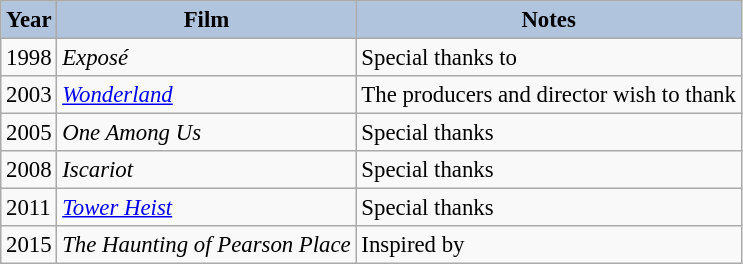<table class="wikitable" style="font-size:95%;">
<tr>
<th style="background:#B0C4DE;">Year</th>
<th style="background:#B0C4DE;">Film</th>
<th style="background:#B0C4DE;">Notes</th>
</tr>
<tr>
<td>1998</td>
<td><em>Exposé</em></td>
<td>Special thanks to</td>
</tr>
<tr>
<td>2003</td>
<td><em><a href='#'>Wonderland</a></em></td>
<td>The producers and director wish to thank</td>
</tr>
<tr>
<td>2005</td>
<td><em>One Among Us</em></td>
<td>Special thanks</td>
</tr>
<tr>
<td>2008</td>
<td><em>Iscariot</em></td>
<td>Special thanks</td>
</tr>
<tr>
<td>2011</td>
<td><em><a href='#'>Tower Heist</a></em></td>
<td>Special thanks</td>
</tr>
<tr>
<td>2015</td>
<td><em>The Haunting of Pearson Place</em></td>
<td>Inspired by</td>
</tr>
</table>
